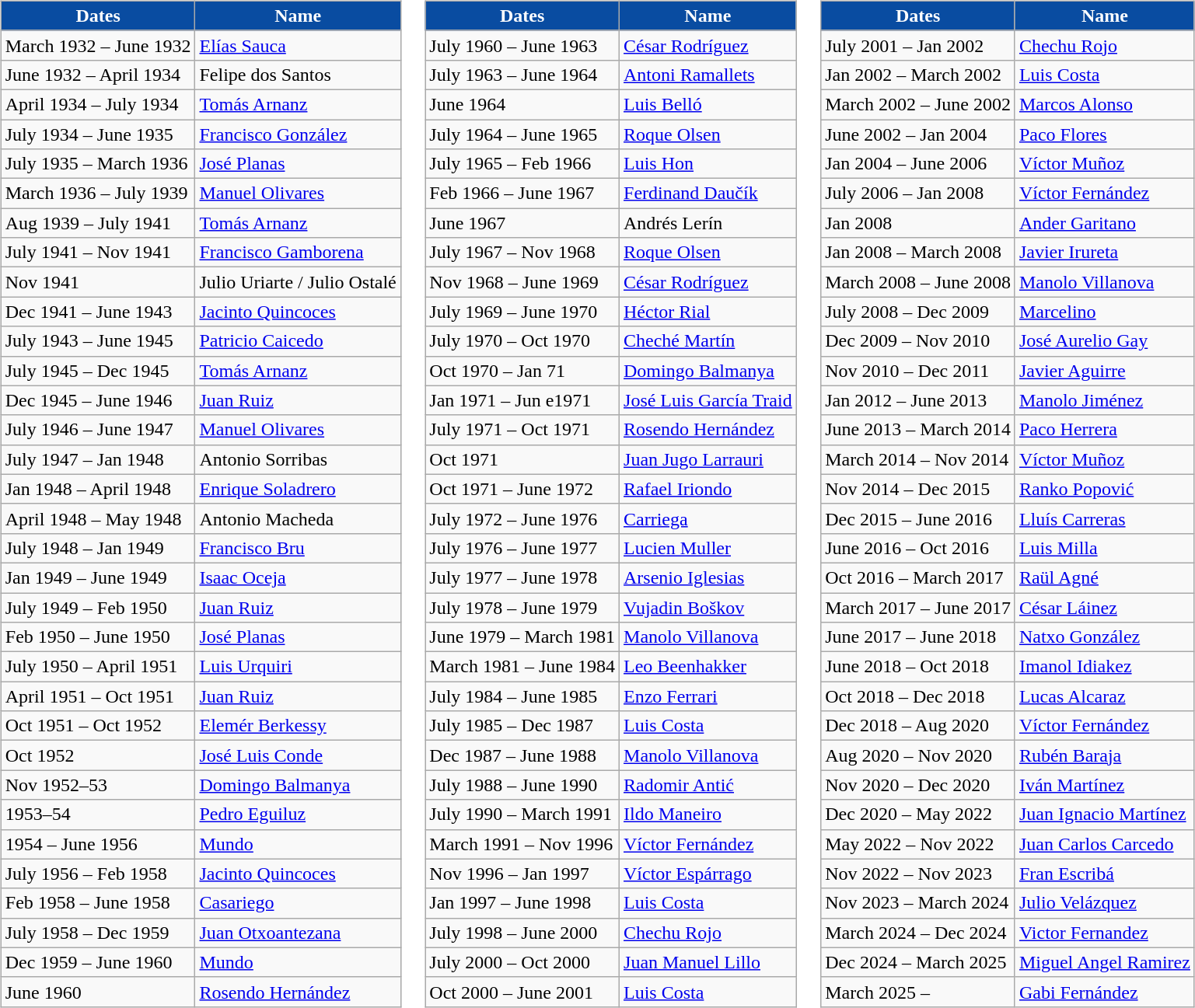<table>
<tr>
<td style="vertical-align:top;"><br><table class="wikitable">
<tr>
<th style="color:#FFFFFF; background:#094ca1;">Dates</th>
<th style="color:#FFFFFF; background:#094ca1;">Name</th>
</tr>
<tr>
<td>March 1932 – June 1932</td>
<td> <a href='#'>Elías Sauca</a></td>
</tr>
<tr>
<td>June 1932 – April 1934</td>
<td> Felipe dos Santos</td>
</tr>
<tr>
<td>April 1934 – July 1934</td>
<td> <a href='#'>Tomás Arnanz</a></td>
</tr>
<tr>
<td>July 1934 – June 1935</td>
<td> <a href='#'>Francisco González</a></td>
</tr>
<tr>
<td>July 1935 – March 1936</td>
<td> <a href='#'>José Planas</a></td>
</tr>
<tr>
<td>March 1936 – July 1939</td>
<td> <a href='#'>Manuel Olivares</a></td>
</tr>
<tr>
<td>Aug 1939 – July 1941</td>
<td> <a href='#'>Tomás Arnanz</a></td>
</tr>
<tr>
<td>July 1941 – Nov 1941</td>
<td> <a href='#'>Francisco Gamborena</a></td>
</tr>
<tr>
<td>Nov 1941</td>
<td> Julio Uriarte / Julio Ostalé</td>
</tr>
<tr>
<td>Dec 1941 – June 1943</td>
<td> <a href='#'>Jacinto Quincoces</a></td>
</tr>
<tr>
<td>July 1943 – June 1945</td>
<td> <a href='#'>Patricio Caicedo</a></td>
</tr>
<tr>
<td>July 1945 – Dec 1945</td>
<td> <a href='#'>Tomás Arnanz</a></td>
</tr>
<tr>
<td>Dec 1945 – June 1946</td>
<td> <a href='#'>Juan Ruiz</a></td>
</tr>
<tr>
<td>July 1946 – June 1947</td>
<td> <a href='#'>Manuel Olivares</a></td>
</tr>
<tr>
<td>July 1947 – Jan 1948</td>
<td> Antonio Sorribas</td>
</tr>
<tr>
<td>Jan 1948 – April 1948</td>
<td> <a href='#'>Enrique Soladrero</a></td>
</tr>
<tr>
<td>April 1948 – May 1948</td>
<td> Antonio Macheda</td>
</tr>
<tr>
<td>July 1948 – Jan 1949</td>
<td> <a href='#'>Francisco Bru</a></td>
</tr>
<tr>
<td>Jan 1949 – June 1949</td>
<td> <a href='#'>Isaac Oceja</a></td>
</tr>
<tr>
<td>July 1949 – Feb 1950</td>
<td> <a href='#'>Juan Ruiz</a></td>
</tr>
<tr>
<td>Feb 1950 – June 1950</td>
<td> <a href='#'>José Planas</a></td>
</tr>
<tr>
<td>July 1950 – April 1951</td>
<td> <a href='#'>Luis Urquiri</a></td>
</tr>
<tr>
<td>April 1951 – Oct 1951</td>
<td> <a href='#'>Juan Ruiz</a></td>
</tr>
<tr>
<td>Oct 1951 – Oct 1952</td>
<td> <a href='#'>Elemér Berkessy</a></td>
</tr>
<tr>
<td>Oct 1952</td>
<td> <a href='#'>José Luis Conde</a></td>
</tr>
<tr>
<td>Nov 1952–53</td>
<td> <a href='#'>Domingo Balmanya</a></td>
</tr>
<tr>
<td>1953–54</td>
<td> <a href='#'>Pedro Eguiluz</a></td>
</tr>
<tr>
<td>1954 – June 1956</td>
<td> <a href='#'>Mundo</a></td>
</tr>
<tr>
<td>July 1956 – Feb 1958</td>
<td> <a href='#'>Jacinto Quincoces</a></td>
</tr>
<tr>
<td>Feb 1958 – June 1958</td>
<td> <a href='#'>Casariego</a></td>
</tr>
<tr>
<td>July 1958 – Dec 1959</td>
<td> <a href='#'>Juan Otxoantezana</a></td>
</tr>
<tr>
<td>Dec 1959 – June 1960</td>
<td> <a href='#'>Mundo</a></td>
</tr>
<tr>
<td>June 1960</td>
<td> <a href='#'>Rosendo Hernández</a></td>
</tr>
</table>
</td>
<td style="vertical-align:top;"><br><table class="wikitable">
<tr>
<th style="color:#FFFFFF; background:#094ca1;">Dates</th>
<th style="color:#FFFFFF; background:#094ca1;">Name</th>
</tr>
<tr>
<td>July 1960 – June 1963</td>
<td> <a href='#'>César Rodríguez</a></td>
</tr>
<tr>
<td>July 1963 – June 1964</td>
<td> <a href='#'>Antoni Ramallets</a></td>
</tr>
<tr>
<td>June 1964</td>
<td> <a href='#'>Luis Belló</a></td>
</tr>
<tr>
<td>July 1964 – June 1965</td>
<td> <a href='#'>Roque Olsen</a></td>
</tr>
<tr>
<td>July 1965 – Feb 1966</td>
<td> <a href='#'>Luis Hon</a></td>
</tr>
<tr>
<td>Feb 1966 – June 1967</td>
<td> <a href='#'>Ferdinand Daučík</a></td>
</tr>
<tr>
<td>June 1967</td>
<td> Andrés Lerín</td>
</tr>
<tr>
<td>July 1967 – Nov 1968</td>
<td> <a href='#'>Roque Olsen</a></td>
</tr>
<tr>
<td>Nov 1968 – June 1969</td>
<td> <a href='#'>César Rodríguez</a></td>
</tr>
<tr>
<td>July 1969 – June 1970</td>
<td> <a href='#'>Héctor Rial</a></td>
</tr>
<tr>
<td>July 1970 – Oct 1970</td>
<td> <a href='#'>Cheché Martín</a></td>
</tr>
<tr>
<td>Oct 1970 – Jan 71</td>
<td> <a href='#'>Domingo Balmanya</a></td>
</tr>
<tr>
<td>Jan 1971 – Jun e1971</td>
<td> <a href='#'>José Luis García Traid</a></td>
</tr>
<tr>
<td>July 1971 – Oct 1971</td>
<td> <a href='#'>Rosendo Hernández</a></td>
</tr>
<tr>
<td>Oct 1971</td>
<td> <a href='#'>Juan Jugo Larrauri</a></td>
</tr>
<tr>
<td>Oct 1971 – June 1972</td>
<td> <a href='#'>Rafael Iriondo</a></td>
</tr>
<tr>
<td>July 1972 – June 1976</td>
<td> <a href='#'>Carriega</a></td>
</tr>
<tr>
<td>July 1976 – June 1977</td>
<td> <a href='#'>Lucien Muller</a></td>
</tr>
<tr>
<td>July 1977 – June 1978</td>
<td> <a href='#'>Arsenio Iglesias</a></td>
</tr>
<tr>
<td>July 1978 – June 1979</td>
<td> <a href='#'>Vujadin Boškov</a></td>
</tr>
<tr>
<td>June 1979 – March 1981</td>
<td> <a href='#'>Manolo Villanova</a></td>
</tr>
<tr>
<td>March 1981 – June 1984</td>
<td> <a href='#'>Leo Beenhakker</a></td>
</tr>
<tr>
<td>July 1984 – June 1985</td>
<td> <a href='#'>Enzo Ferrari</a></td>
</tr>
<tr>
<td>July 1985 – Dec 1987</td>
<td> <a href='#'>Luis Costa</a></td>
</tr>
<tr>
<td>Dec 1987 – June 1988</td>
<td> <a href='#'>Manolo Villanova</a></td>
</tr>
<tr>
<td>July 1988 – June 1990</td>
<td> <a href='#'>Radomir Antić</a></td>
</tr>
<tr>
<td>July 1990 – March 1991</td>
<td> <a href='#'>Ildo Maneiro</a></td>
</tr>
<tr>
<td>March 1991 – Nov 1996</td>
<td> <a href='#'>Víctor Fernández</a></td>
</tr>
<tr>
<td>Nov 1996 – Jan 1997</td>
<td> <a href='#'>Víctor Espárrago</a></td>
</tr>
<tr>
<td>Jan 1997 – June 1998</td>
<td> <a href='#'>Luis Costa</a></td>
</tr>
<tr>
<td>July 1998 – June 2000</td>
<td> <a href='#'>Chechu Rojo</a></td>
</tr>
<tr>
<td>July 2000 – Oct 2000</td>
<td> <a href='#'>Juan Manuel Lillo</a></td>
</tr>
<tr>
<td>Oct 2000 – June 2001</td>
<td> <a href='#'>Luis Costa</a></td>
</tr>
</table>
</td>
<td style="vertical-align:top;"><br><table class="wikitable">
<tr>
<th style="color:#FFFFFF; background:#094ca1;">Dates</th>
<th style="color:#FFFFFF; background:#094ca1;">Name</th>
</tr>
<tr>
<td>July 2001 – Jan 2002</td>
<td> <a href='#'>Chechu Rojo</a></td>
</tr>
<tr>
<td>Jan 2002 – March 2002</td>
<td> <a href='#'>Luis Costa</a></td>
</tr>
<tr>
<td>March 2002 – June 2002</td>
<td> <a href='#'>Marcos Alonso</a></td>
</tr>
<tr>
<td>June 2002 – Jan 2004</td>
<td> <a href='#'>Paco Flores</a></td>
</tr>
<tr>
<td>Jan 2004 – June 2006</td>
<td> <a href='#'>Víctor Muñoz</a></td>
</tr>
<tr>
<td>July 2006 – Jan 2008</td>
<td> <a href='#'>Víctor Fernández</a></td>
</tr>
<tr>
<td>Jan 2008</td>
<td> <a href='#'>Ander Garitano</a></td>
</tr>
<tr>
<td>Jan 2008 – March 2008</td>
<td> <a href='#'>Javier Irureta</a></td>
</tr>
<tr>
<td>March 2008 – June 2008</td>
<td> <a href='#'>Manolo Villanova</a></td>
</tr>
<tr>
<td>July 2008 – Dec 2009</td>
<td> <a href='#'>Marcelino</a></td>
</tr>
<tr>
<td>Dec 2009 – Nov 2010</td>
<td> <a href='#'>José Aurelio Gay</a></td>
</tr>
<tr>
<td>Nov 2010 – Dec 2011</td>
<td> <a href='#'>Javier Aguirre</a></td>
</tr>
<tr>
<td>Jan 2012 – June 2013</td>
<td> <a href='#'>Manolo Jiménez</a></td>
</tr>
<tr>
<td>June 2013 – March 2014</td>
<td> <a href='#'>Paco Herrera</a></td>
</tr>
<tr>
<td>March 2014 – Nov 2014</td>
<td> <a href='#'>Víctor Muñoz</a></td>
</tr>
<tr>
<td>Nov 2014 – Dec 2015</td>
<td> <a href='#'>Ranko Popović</a></td>
</tr>
<tr>
<td>Dec 2015 – June 2016</td>
<td> <a href='#'>Lluís Carreras</a></td>
</tr>
<tr>
<td>June 2016 – Oct 2016</td>
<td> <a href='#'>Luis Milla</a></td>
</tr>
<tr>
<td>Oct 2016 – March 2017</td>
<td> <a href='#'>Raül Agné</a></td>
</tr>
<tr>
<td>March 2017 – June 2017</td>
<td> <a href='#'>César Láinez</a></td>
</tr>
<tr>
<td>June 2017 – June 2018</td>
<td> <a href='#'>Natxo González</a></td>
</tr>
<tr>
<td>June 2018 – Oct 2018</td>
<td> <a href='#'>Imanol Idiakez</a></td>
</tr>
<tr>
<td>Oct 2018 – Dec 2018</td>
<td> <a href='#'>Lucas Alcaraz</a></td>
</tr>
<tr>
<td>Dec 2018 – Aug 2020</td>
<td> <a href='#'>Víctor Fernández</a></td>
</tr>
<tr>
<td>Aug 2020 – Nov 2020</td>
<td> <a href='#'>Rubén Baraja</a></td>
</tr>
<tr>
<td>Nov 2020 – Dec 2020</td>
<td> <a href='#'>Iván Martínez</a></td>
</tr>
<tr>
<td>Dec 2020 – May 2022</td>
<td> <a href='#'>Juan Ignacio Martínez</a></td>
</tr>
<tr>
<td>May 2022 – Nov 2022</td>
<td> <a href='#'>Juan Carlos Carcedo</a></td>
</tr>
<tr>
<td>Nov 2022 – Nov 2023</td>
<td> <a href='#'>Fran Escribá</a></td>
</tr>
<tr>
<td>Nov 2023 – March 2024</td>
<td> <a href='#'>Julio Velázquez</a></td>
</tr>
<tr>
<td>March 2024 – Dec 2024</td>
<td> <a href='#'>Victor Fernandez</a></td>
</tr>
<tr>
<td>Dec 2024 – March 2025</td>
<td> <a href='#'>Miguel Angel Ramirez</a></td>
</tr>
<tr>
<td>March 2025 –</td>
<td> <a href='#'>Gabi Fernández</a></td>
</tr>
</table>
</td>
</tr>
</table>
